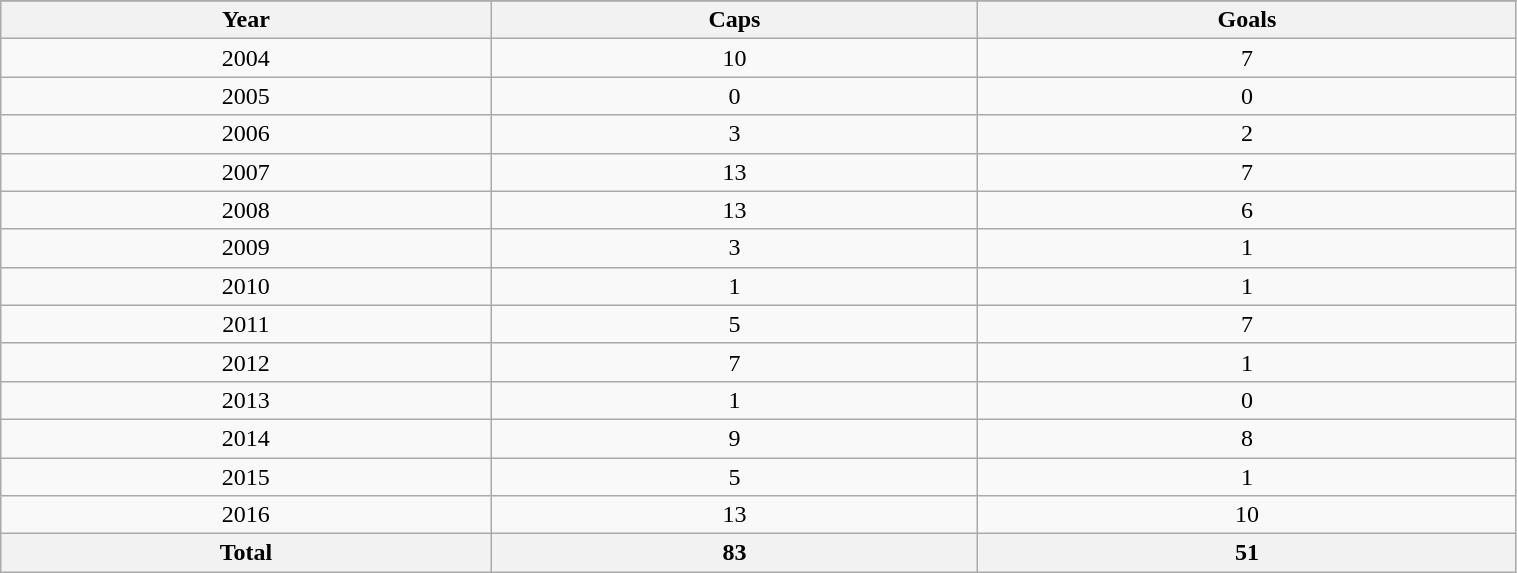<table class="wikitable sortable" style="text-align:center" width=80%>
<tr>
</tr>
<tr>
<th scope="col">Year</th>
<th scope="col">Caps</th>
<th scope="col">Goals</th>
</tr>
<tr>
<td>2004</td>
<td>10</td>
<td>7</td>
</tr>
<tr>
<td>2005</td>
<td>0</td>
<td>0</td>
</tr>
<tr>
<td>2006</td>
<td>3</td>
<td>2</td>
</tr>
<tr>
<td>2007</td>
<td>13</td>
<td>7</td>
</tr>
<tr>
<td>2008</td>
<td>13</td>
<td>6</td>
</tr>
<tr>
<td>2009</td>
<td>3</td>
<td>1</td>
</tr>
<tr>
<td>2010</td>
<td>1</td>
<td>1</td>
</tr>
<tr>
<td>2011</td>
<td>5</td>
<td>7</td>
</tr>
<tr>
<td>2012</td>
<td>7</td>
<td>1</td>
</tr>
<tr>
<td>2013</td>
<td>1</td>
<td>0</td>
</tr>
<tr>
<td>2014</td>
<td>9</td>
<td>8</td>
</tr>
<tr>
<td>2015</td>
<td>5</td>
<td>1</td>
</tr>
<tr>
<td>2016</td>
<td>13</td>
<td>10</td>
</tr>
<tr>
<th>Total</th>
<th>83</th>
<th>51</th>
</tr>
</table>
